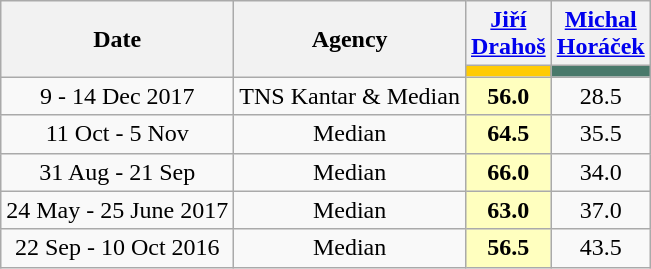<table class="wikitable collapsible collapsed" style=text-align:center>
<tr>
<th rowspan="2">Date</th>
<th rowspan="2">Agency</th>
<th><a href='#'>Jiří Drahoš</a></th>
<th><a href='#'>Michal Horáček</a></th>
</tr>
<tr>
<th style="background:#FFCB03; width:40px;"></th>
<th style="background:#49796B; width:40px;"></th>
</tr>
<tr>
<td>9 - 14 Dec 2017</td>
<td>TNS Kantar & Median</td>
<td style="background:#FFFFBF"><strong>56.0</strong></td>
<td>28.5</td>
</tr>
<tr>
<td>11 Oct - 5 Nov</td>
<td>Median</td>
<td style="background:#FFFFBF"><strong>64.5</strong></td>
<td>35.5</td>
</tr>
<tr>
<td>31 Aug - 21 Sep</td>
<td>Median</td>
<td style="background:#FFFFBF"><strong>66.0</strong></td>
<td>34.0</td>
</tr>
<tr>
<td>24 May - 25 June 2017</td>
<td>Median</td>
<td style="background:#FFFFBF"><strong>63.0</strong></td>
<td>37.0</td>
</tr>
<tr>
<td>22 Sep - 10 Oct 2016</td>
<td>Median</td>
<td style="background:#FFFFBF"><strong>56.5</strong></td>
<td>43.5</td>
</tr>
</table>
